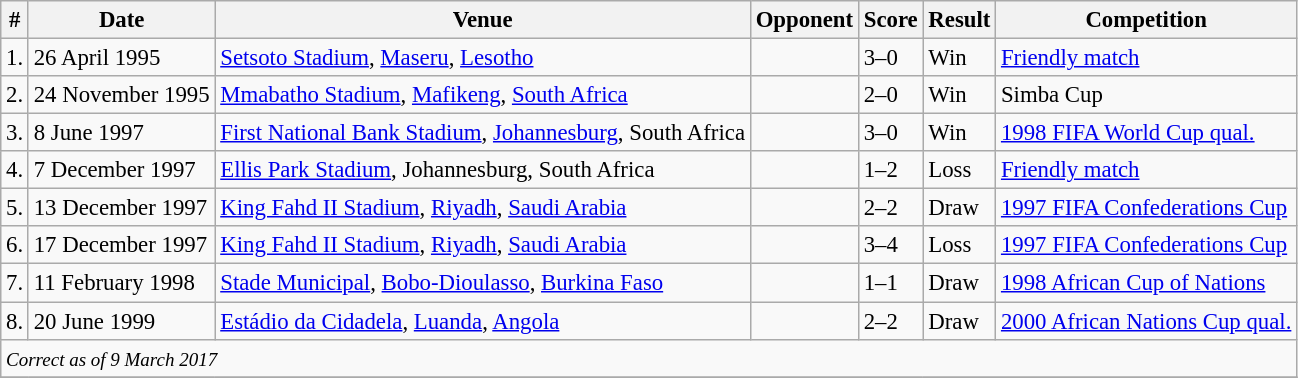<table class="wikitable" style="font-size:95%;">
<tr>
<th>#</th>
<th>Date</th>
<th>Venue</th>
<th>Opponent</th>
<th>Score</th>
<th>Result</th>
<th>Competition</th>
</tr>
<tr>
<td>1.</td>
<td>26 April 1995</td>
<td><a href='#'>Setsoto Stadium</a>, <a href='#'>Maseru</a>, <a href='#'>Lesotho</a></td>
<td></td>
<td>3–0</td>
<td>Win</td>
<td><a href='#'>Friendly match</a></td>
</tr>
<tr>
<td>2.</td>
<td>24 November 1995</td>
<td><a href='#'>Mmabatho Stadium</a>, <a href='#'>Mafikeng</a>, <a href='#'>South Africa</a></td>
<td></td>
<td>2–0</td>
<td>Win</td>
<td>Simba Cup</td>
</tr>
<tr>
<td>3.</td>
<td>8 June 1997</td>
<td><a href='#'>First National Bank Stadium</a>, <a href='#'>Johannesburg</a>, South Africa</td>
<td></td>
<td>3–0</td>
<td>Win</td>
<td><a href='#'>1998 FIFA World Cup qual.</a></td>
</tr>
<tr>
<td>4.</td>
<td>7 December 1997</td>
<td><a href='#'>Ellis Park Stadium</a>, Johannesburg, South Africa</td>
<td></td>
<td>1–2</td>
<td>Loss</td>
<td><a href='#'>Friendly match</a></td>
</tr>
<tr>
<td>5.</td>
<td>13 December 1997</td>
<td><a href='#'>King Fahd II Stadium</a>, <a href='#'>Riyadh</a>, <a href='#'>Saudi Arabia</a></td>
<td></td>
<td>2–2</td>
<td>Draw</td>
<td><a href='#'>1997 FIFA Confederations Cup</a></td>
</tr>
<tr>
<td>6.</td>
<td>17 December 1997</td>
<td><a href='#'>King Fahd II Stadium</a>, <a href='#'>Riyadh</a>, <a href='#'>Saudi Arabia</a></td>
<td></td>
<td>3–4</td>
<td>Loss</td>
<td><a href='#'>1997 FIFA Confederations Cup</a></td>
</tr>
<tr>
<td>7.</td>
<td>11 February 1998</td>
<td><a href='#'>Stade Municipal</a>, <a href='#'>Bobo-Dioulasso</a>, <a href='#'>Burkina Faso</a></td>
<td></td>
<td>1–1</td>
<td>Draw</td>
<td><a href='#'>1998 African Cup of Nations</a></td>
</tr>
<tr>
<td>8.</td>
<td>20 June 1999</td>
<td><a href='#'>Estádio da Cidadela</a>, <a href='#'>Luanda</a>, <a href='#'>Angola</a></td>
<td></td>
<td>2–2</td>
<td>Draw</td>
<td><a href='#'>2000 African Nations Cup qual.</a></td>
</tr>
<tr>
<td colspan="12"><small><em>Correct as of 9 March 2017</em></small></td>
</tr>
<tr>
</tr>
</table>
